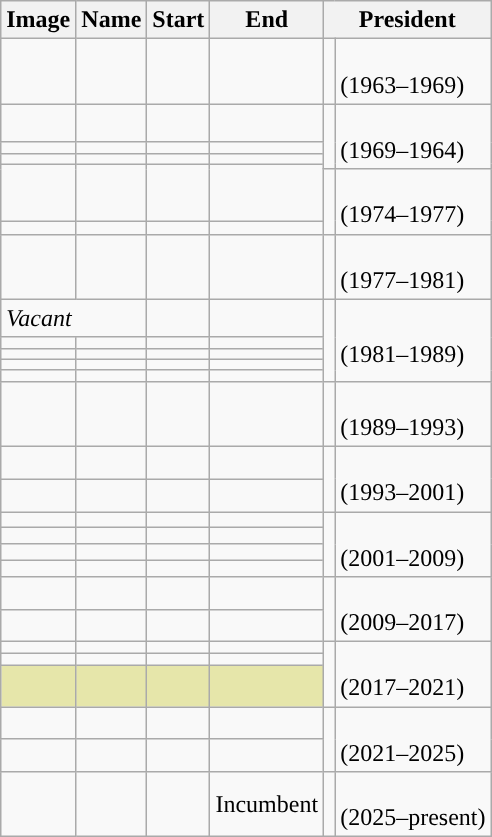<table class="wikitable sortable">
<tr>
<th class=unsortable>Image</th>
<th>Name</th>
<th>Start</th>
<th>End</th>
<th colspan=2>President</th>
</tr>
<tr>
<td></td>
<td></td>
<td></td>
<td></td>
<td style="background: "></td>
<td><br>(1963–1969)</td>
</tr>
<tr>
<td></td>
<td><br></td>
<td></td>
<td></td>
<td rowspan=4 style="background: "></td>
<td rowspan=4><br>(1969–1964)</td>
</tr>
<tr>
<td></td>
<td></td>
<td></td>
<td></td>
</tr>
<tr>
<td></td>
<td></td>
<td></td>
<td></td>
</tr>
<tr>
<td rowspan=2 style="padding-top: 1em; padding-bottom: 1em;"></td>
<td rowspan=2 style="padding-top: 1em; padding-bottom: 1em;"></td>
<td rowspan=2 style="padding-top: 1em; padding-bottom: 1em;"></td>
<td rowspan=2 style="padding-top: 1em; padding-bottom: 1em;"></td>
</tr>
<tr>
<td rowspan=2 style="background: "></td>
<td rowspan=2><br>(1974–1977)</td>
</tr>
<tr>
<td></td>
<td></td>
<td></td>
<td></td>
</tr>
<tr>
<td></td>
<td></td>
<td></td>
<td></td>
<td style="background: "></td>
<td><br>(1977–1981)</td>
</tr>
<tr>
<td colspan=2><em>Vacant</em></td>
<td></td>
<td></td>
<td rowspan=5 style="background: "></td>
<td rowspan=5><br>(1981–1989)</td>
</tr>
<tr>
<td></td>
<td></td>
<td></td>
<td></td>
</tr>
<tr>
<td></td>
<td></td>
<td></td>
<td></td>
</tr>
<tr>
<td></td>
<td></td>
<td></td>
<td></td>
</tr>
<tr>
<td></td>
<td></td>
<td></td>
<td></td>
</tr>
<tr>
<td></td>
<td></td>
<td></td>
<td></td>
<td style="background: "></td>
<td><br>(1989–1993)</td>
</tr>
<tr>
<td></td>
<td></td>
<td></td>
<td></td>
<td rowspan=2 style="background: "></td>
<td rowspan=2><br>(1993–2001)</td>
</tr>
<tr>
<td></td>
<td></td>
<td></td>
<td></td>
</tr>
<tr>
<td></td>
<td></td>
<td></td>
<td></td>
<td rowspan=4 style="background: "></td>
<td rowspan=4><br>(2001–2009)</td>
</tr>
<tr>
<td></td>
<td></td>
<td></td>
<td></td>
</tr>
<tr>
<td></td>
<td></td>
<td></td>
<td></td>
</tr>
<tr>
<td></td>
<td></td>
<td></td>
<td></td>
</tr>
<tr>
<td></td>
<td></td>
<td></td>
<td></td>
<td rowspan=2 style="background: "></td>
<td rowspan=2><br>(2009–2017)</td>
</tr>
<tr>
<td></td>
<td></td>
<td></td>
<td></td>
</tr>
<tr>
<td></td>
<td></td>
<td></td>
<td></td>
<td rowspan=3 style="background: "></td>
<td rowspan=3><br>(2017–2021)</td>
</tr>
<tr>
<td></td>
<td></td>
<td></td>
<td></td>
</tr>
<tr bgcolor="#e6e6aa">
<td></td>
<td><br></td>
<td></td>
<td></td>
</tr>
<tr>
<td></td>
<td></td>
<td></td>
<td></td>
<td rowspan=2 style="background: "></td>
<td rowspan=2><br>(2021–2025)</td>
</tr>
<tr>
<td></td>
<td></td>
<td></td>
<td></td>
</tr>
<tr>
<td></td>
<td></td>
<td></td>
<td>Incumbent</td>
<td style="background: "></td>
<td><br>(2025–present)</td>
</tr>
</table>
